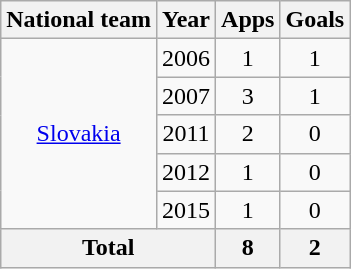<table class="wikitable" style="text-align: center;">
<tr>
<th>National team</th>
<th>Year</th>
<th>Apps</th>
<th>Goals</th>
</tr>
<tr>
<td rowspan=5><a href='#'>Slovakia</a></td>
<td>2006</td>
<td>1</td>
<td>1</td>
</tr>
<tr>
<td>2007</td>
<td>3</td>
<td>1</td>
</tr>
<tr>
<td>2011</td>
<td>2</td>
<td>0</td>
</tr>
<tr>
<td>2012</td>
<td>1</td>
<td>0</td>
</tr>
<tr>
<td>2015</td>
<td>1</td>
<td>0</td>
</tr>
<tr>
<th colspan=2>Total</th>
<th>8</th>
<th>2</th>
</tr>
</table>
